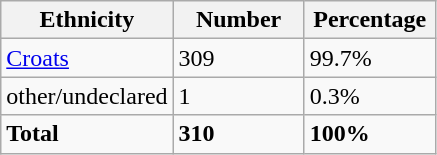<table class="wikitable">
<tr>
<th width="100px">Ethnicity</th>
<th width="80px">Number</th>
<th width="80px">Percentage</th>
</tr>
<tr>
<td><a href='#'>Croats</a></td>
<td>309</td>
<td>99.7%</td>
</tr>
<tr>
<td>other/undeclared</td>
<td>1</td>
<td>0.3%</td>
</tr>
<tr>
<td><strong>Total</strong></td>
<td><strong>310</strong></td>
<td><strong>100%</strong></td>
</tr>
</table>
